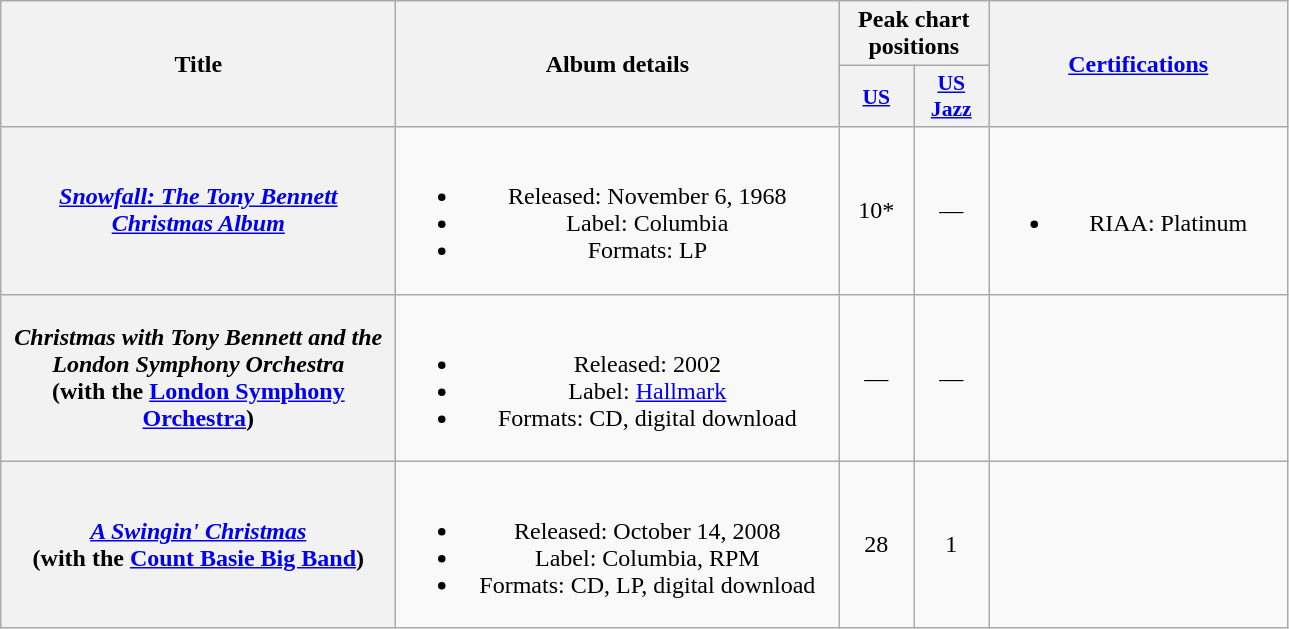<table class="wikitable plainrowheaders" style="text-align:center;">
<tr>
<th scope="col" rowspan="2" style="width:16em;">Title</th>
<th scope="col" rowspan="2" style="width:18em;">Album details</th>
<th scope="col" colspan="2">Peak chart positions</th>
<th scope="col" rowspan="2" style="width:12em;"><a href='#'>Certifications</a></th>
</tr>
<tr>
<th scope="col" style="width:3em;font-size:90%;"><a href='#'>US</a><br></th>
<th scope="col" style="width:3em;font-size:90%;"><a href='#'>US<br>Jazz</a><br></th>
</tr>
<tr>
<th scope="row"><em><a href='#'>Snowfall: The Tony Bennett Christmas Album</a></em></th>
<td><br><ul><li>Released: November 6, 1968</li><li>Label: Columbia</li><li>Formats: LP</li></ul></td>
<td>10*</td>
<td>—</td>
<td><br><ul><li>RIAA: Platinum</li></ul></td>
</tr>
<tr>
<th scope="row"><em>Christmas with Tony Bennett and the London Symphony Orchestra</em><br><span>(with the <a href='#'>London Symphony Orchestra</a>)</span></th>
<td><br><ul><li>Released: 2002</li><li>Label: <a href='#'>Hallmark</a></li><li>Formats: CD, digital download</li></ul></td>
<td>—</td>
<td>—</td>
<td></td>
</tr>
<tr>
<th scope="row"><em><a href='#'>A Swingin' Christmas</a></em><br><span>(with the <a href='#'>Count Basie Big Band</a>)</span></th>
<td><br><ul><li>Released: October 14, 2008</li><li>Label: Columbia, RPM</li><li>Formats: CD, LP, digital download</li></ul></td>
<td>28</td>
<td>1</td>
<td></td>
</tr>
</table>
